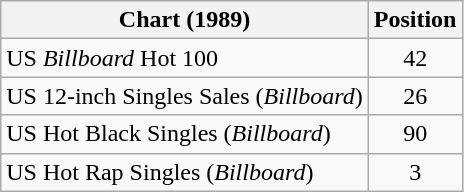<table class="wikitable sortable">
<tr>
<th>Chart (1989)</th>
<th>Position</th>
</tr>
<tr>
<td>US <em>Billboard</em> Hot 100</td>
<td align="center">42</td>
</tr>
<tr>
<td>US 12-inch Singles Sales (<em>Billboard</em>)</td>
<td align="center">26</td>
</tr>
<tr>
<td>US Hot Black Singles (<em>Billboard</em>)</td>
<td align="center">90</td>
</tr>
<tr>
<td>US Hot Rap Singles (<em>Billboard</em>)</td>
<td align="center">3</td>
</tr>
</table>
